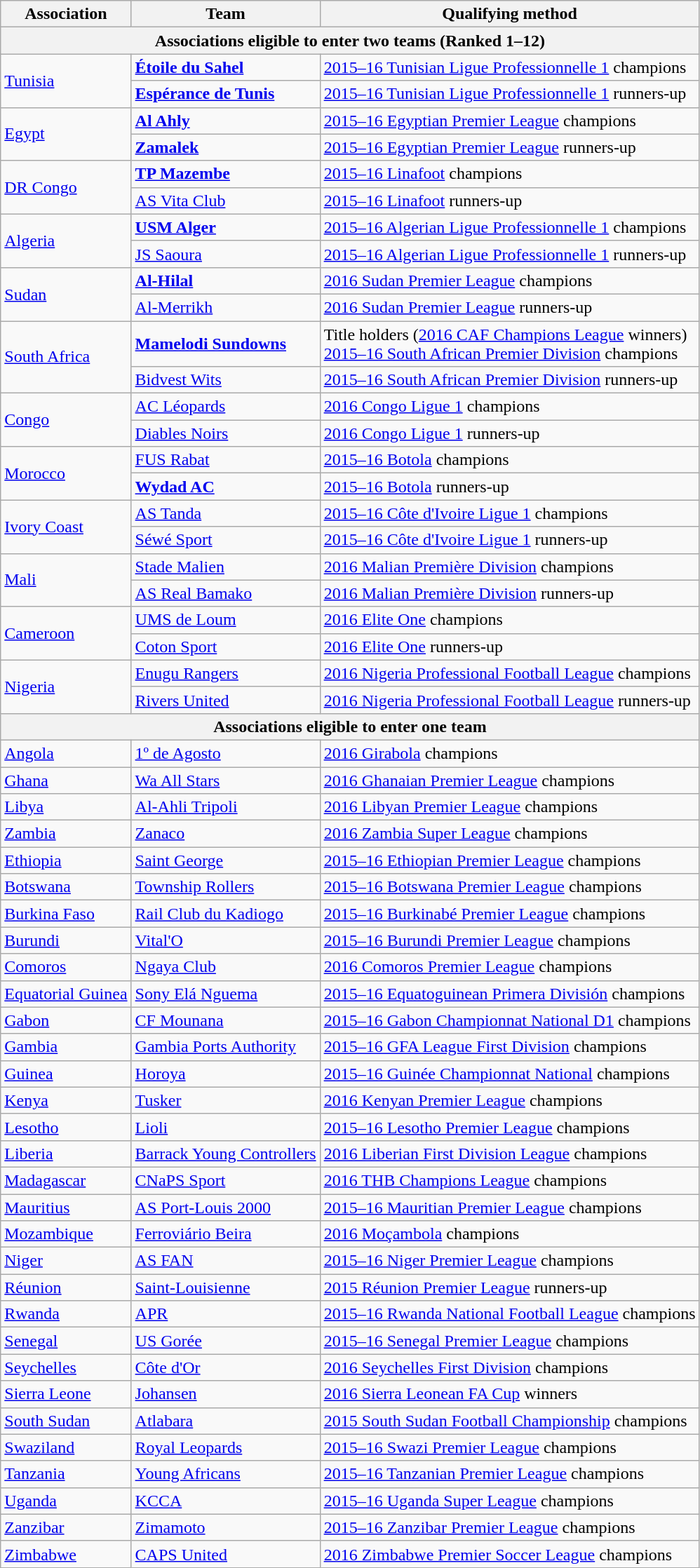<table class="wikitable">
<tr>
<th>Association</th>
<th>Team</th>
<th>Qualifying method</th>
</tr>
<tr>
<th colspan=6>Associations eligible to enter two teams (Ranked 1–12)</th>
</tr>
<tr>
<td rowspan=2> <a href='#'>Tunisia</a><br></td>
<td><strong><a href='#'>Étoile du Sahel</a></strong></td>
<td><a href='#'>2015–16 Tunisian Ligue Professionnelle 1</a> champions</td>
</tr>
<tr>
<td><strong><a href='#'>Espérance de Tunis</a></strong></td>
<td><a href='#'>2015–16 Tunisian Ligue Professionnelle 1</a> runners-up</td>
</tr>
<tr>
<td rowspan=2> <a href='#'>Egypt</a><br></td>
<td><strong><a href='#'>Al Ahly</a></strong></td>
<td><a href='#'>2015–16 Egyptian Premier League</a> champions</td>
</tr>
<tr>
<td><strong><a href='#'>Zamalek</a></strong></td>
<td><a href='#'>2015–16 Egyptian Premier League</a> runners-up</td>
</tr>
<tr>
<td rowspan=2> <a href='#'>DR Congo</a><br></td>
<td><strong><a href='#'>TP Mazembe</a></strong></td>
<td><a href='#'>2015–16 Linafoot</a> champions</td>
</tr>
<tr>
<td><a href='#'>AS Vita Club</a></td>
<td><a href='#'>2015–16 Linafoot</a> runners-up</td>
</tr>
<tr>
<td rowspan=2> <a href='#'>Algeria</a><br></td>
<td><strong><a href='#'>USM Alger</a></strong></td>
<td><a href='#'>2015–16 Algerian Ligue Professionnelle 1</a> champions</td>
</tr>
<tr>
<td><a href='#'>JS Saoura</a></td>
<td><a href='#'>2015–16 Algerian Ligue Professionnelle 1</a> runners-up</td>
</tr>
<tr>
<td rowspan=2> <a href='#'>Sudan</a><br></td>
<td><strong><a href='#'>Al-Hilal</a></strong></td>
<td><a href='#'>2016 Sudan Premier League</a> champions</td>
</tr>
<tr>
<td><a href='#'>Al-Merrikh</a></td>
<td><a href='#'>2016 Sudan Premier League</a> runners-up</td>
</tr>
<tr>
<td rowspan=2> <a href='#'>South Africa</a><br></td>
<td><strong><a href='#'>Mamelodi Sundowns</a></strong></td>
<td>Title holders (<a href='#'>2016 CAF Champions League</a> winners)<br><a href='#'>2015–16 South African Premier Division</a> champions</td>
</tr>
<tr>
<td><a href='#'>Bidvest Wits</a></td>
<td><a href='#'>2015–16 South African Premier Division</a> runners-up</td>
</tr>
<tr>
<td rowspan=2> <a href='#'>Congo</a><br></td>
<td><a href='#'>AC Léopards</a></td>
<td><a href='#'>2016 Congo Ligue 1</a> champions</td>
</tr>
<tr>
<td><a href='#'>Diables Noirs</a></td>
<td><a href='#'>2016 Congo Ligue 1</a> runners-up</td>
</tr>
<tr>
<td rowspan=2> <a href='#'>Morocco</a><br></td>
<td><a href='#'>FUS Rabat</a></td>
<td><a href='#'>2015–16 Botola</a> champions</td>
</tr>
<tr>
<td><strong><a href='#'>Wydad AC</a></strong></td>
<td><a href='#'>2015–16 Botola</a> runners-up</td>
</tr>
<tr>
<td rowspan=2> <a href='#'>Ivory Coast</a><br></td>
<td><a href='#'>AS Tanda</a></td>
<td><a href='#'>2015–16 Côte d'Ivoire Ligue 1</a> champions</td>
</tr>
<tr>
<td><a href='#'>Séwé Sport</a></td>
<td><a href='#'>2015–16 Côte d'Ivoire Ligue 1</a> runners-up</td>
</tr>
<tr>
<td rowspan=2> <a href='#'>Mali</a><br></td>
<td><a href='#'>Stade Malien</a></td>
<td><a href='#'>2016 Malian Première Division</a> champions</td>
</tr>
<tr>
<td><a href='#'>AS Real Bamako</a></td>
<td><a href='#'>2016 Malian Première Division</a> runners-up</td>
</tr>
<tr>
<td rowspan=2> <a href='#'>Cameroon</a><br></td>
<td><a href='#'>UMS de Loum</a></td>
<td><a href='#'>2016 Elite One</a> champions</td>
</tr>
<tr>
<td><a href='#'>Coton Sport</a></td>
<td><a href='#'>2016 Elite One</a> runners-up</td>
</tr>
<tr>
<td rowspan=2> <a href='#'>Nigeria</a><br></td>
<td><a href='#'>Enugu Rangers</a></td>
<td><a href='#'>2016 Nigeria Professional Football League</a> champions</td>
</tr>
<tr>
<td><a href='#'>Rivers United</a></td>
<td><a href='#'>2016 Nigeria Professional Football League</a> runners-up</td>
</tr>
<tr>
<th colspan=6>Associations eligible to enter one team</th>
</tr>
<tr>
<td> <a href='#'>Angola</a><br></td>
<td><a href='#'>1º de Agosto</a></td>
<td><a href='#'>2016 Girabola</a> champions</td>
</tr>
<tr>
<td> <a href='#'>Ghana</a><br></td>
<td><a href='#'>Wa All Stars</a></td>
<td><a href='#'>2016 Ghanaian Premier League</a> champions</td>
</tr>
<tr>
<td> <a href='#'>Libya</a><br></td>
<td><a href='#'>Al-Ahli Tripoli</a></td>
<td><a href='#'>2016 Libyan Premier League</a> champions</td>
</tr>
<tr>
<td> <a href='#'>Zambia</a><br></td>
<td><a href='#'>Zanaco</a></td>
<td><a href='#'>2016 Zambia Super League</a> champions</td>
</tr>
<tr>
<td> <a href='#'>Ethiopia</a><br></td>
<td><a href='#'>Saint George</a></td>
<td><a href='#'>2015–16 Ethiopian Premier League</a> champions</td>
</tr>
<tr>
<td> <a href='#'>Botswana</a></td>
<td><a href='#'>Township Rollers</a></td>
<td><a href='#'>2015–16 Botswana Premier League</a> champions</td>
</tr>
<tr>
<td> <a href='#'>Burkina Faso</a></td>
<td><a href='#'>Rail Club du Kadiogo</a></td>
<td><a href='#'>2015–16 Burkinabé Premier League</a> champions</td>
</tr>
<tr>
<td> <a href='#'>Burundi</a></td>
<td><a href='#'>Vital'O</a></td>
<td><a href='#'>2015–16 Burundi Premier League</a> champions</td>
</tr>
<tr>
<td> <a href='#'>Comoros</a></td>
<td><a href='#'>Ngaya Club</a></td>
<td><a href='#'>2016 Comoros Premier League</a> champions</td>
</tr>
<tr>
<td> <a href='#'>Equatorial Guinea</a></td>
<td><a href='#'>Sony Elá Nguema</a></td>
<td><a href='#'>2015–16 Equatoguinean Primera División</a> champions</td>
</tr>
<tr>
<td> <a href='#'>Gabon</a></td>
<td><a href='#'>CF Mounana</a></td>
<td><a href='#'>2015–16 Gabon Championnat National D1</a> champions</td>
</tr>
<tr>
<td> <a href='#'>Gambia</a></td>
<td><a href='#'>Gambia Ports Authority</a></td>
<td><a href='#'>2015–16 GFA League First Division</a> champions</td>
</tr>
<tr>
<td> <a href='#'>Guinea</a></td>
<td><a href='#'>Horoya</a></td>
<td><a href='#'>2015–16 Guinée Championnat National</a> champions</td>
</tr>
<tr>
<td> <a href='#'>Kenya</a></td>
<td><a href='#'>Tusker</a></td>
<td><a href='#'>2016 Kenyan Premier League</a> champions</td>
</tr>
<tr>
<td> <a href='#'>Lesotho</a></td>
<td><a href='#'>Lioli</a></td>
<td><a href='#'>2015–16 Lesotho Premier League</a> champions</td>
</tr>
<tr>
<td> <a href='#'>Liberia</a></td>
<td><a href='#'>Barrack Young Controllers</a></td>
<td><a href='#'>2016 Liberian First Division League</a> champions</td>
</tr>
<tr>
<td> <a href='#'>Madagascar</a></td>
<td><a href='#'>CNaPS Sport</a></td>
<td><a href='#'>2016 THB Champions League</a> champions</td>
</tr>
<tr>
<td> <a href='#'>Mauritius</a></td>
<td><a href='#'>AS Port-Louis 2000</a></td>
<td><a href='#'>2015–16 Mauritian Premier League</a> champions</td>
</tr>
<tr>
<td> <a href='#'>Mozambique</a></td>
<td><a href='#'>Ferroviário Beira</a></td>
<td><a href='#'>2016 Moçambola</a> champions</td>
</tr>
<tr>
<td> <a href='#'>Niger</a></td>
<td><a href='#'>AS FAN</a></td>
<td><a href='#'>2015–16 Niger Premier League</a> champions</td>
</tr>
<tr>
<td> <a href='#'>Réunion</a></td>
<td><a href='#'>Saint-Louisienne</a></td>
<td><a href='#'>2015 Réunion Premier League</a> runners-up</td>
</tr>
<tr>
<td> <a href='#'>Rwanda</a></td>
<td><a href='#'>APR</a></td>
<td><a href='#'>2015–16 Rwanda National Football League</a> champions</td>
</tr>
<tr>
<td> <a href='#'>Senegal</a></td>
<td><a href='#'>US Gorée</a></td>
<td><a href='#'>2015–16 Senegal Premier League</a> champions</td>
</tr>
<tr>
<td> <a href='#'>Seychelles</a></td>
<td><a href='#'>Côte d'Or</a></td>
<td><a href='#'>2016 Seychelles First Division</a> champions</td>
</tr>
<tr>
<td> <a href='#'>Sierra Leone</a></td>
<td><a href='#'>Johansen</a></td>
<td><a href='#'>2016 Sierra Leonean FA Cup</a> winners</td>
</tr>
<tr>
<td> <a href='#'>South Sudan</a></td>
<td><a href='#'>Atlabara</a></td>
<td><a href='#'>2015 South Sudan Football Championship</a> champions</td>
</tr>
<tr>
<td> <a href='#'>Swaziland</a></td>
<td><a href='#'>Royal Leopards</a></td>
<td><a href='#'>2015–16 Swazi Premier League</a> champions</td>
</tr>
<tr>
<td> <a href='#'>Tanzania</a></td>
<td><a href='#'>Young Africans</a></td>
<td><a href='#'>2015–16 Tanzanian Premier League</a> champions</td>
</tr>
<tr>
<td> <a href='#'>Uganda</a></td>
<td><a href='#'>KCCA</a></td>
<td><a href='#'>2015–16 Uganda Super League</a> champions</td>
</tr>
<tr>
<td> <a href='#'>Zanzibar</a></td>
<td><a href='#'>Zimamoto</a></td>
<td><a href='#'>2015–16 Zanzibar Premier League</a> champions</td>
</tr>
<tr>
<td> <a href='#'>Zimbabwe</a></td>
<td><a href='#'>CAPS United</a></td>
<td><a href='#'>2016 Zimbabwe Premier Soccer League</a> champions</td>
</tr>
</table>
